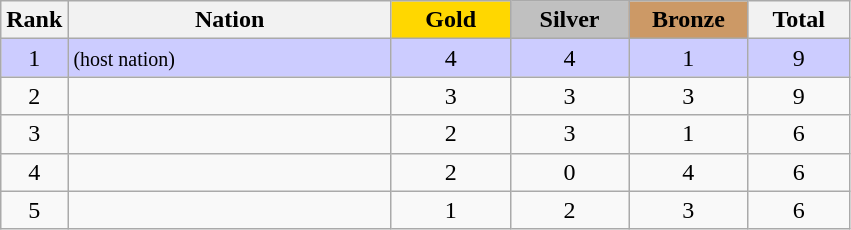<table class="wikitable sortable plainrowheaders" style="text-align:center;max-width: 15cm; width: 100%">
<tr>
<th scope="col" style="width:4%">Rank</th>
<th scope="col">Nation</th>
<th scope="col" style="background-color:gold; width:14%;">Gold</th>
<th scope="col" style="background-color:silver; width:14%;">Silver</th>
<th scope="col" style="background-color:#cc9966; width:14%;">Bronze</th>
<th scope="col" style="width:12%;">Total</th>
</tr>
<tr style="background:#ccccff">
<td>1</td>
<td align=left> <small>(host nation)</small></td>
<td>4</td>
<td>4</td>
<td>1</td>
<td>9</td>
</tr>
<tr>
<td>2</td>
<td align=left></td>
<td>3</td>
<td>3</td>
<td>3</td>
<td>9</td>
</tr>
<tr>
<td>3</td>
<td align=left></td>
<td>2</td>
<td>3</td>
<td>1</td>
<td>6</td>
</tr>
<tr>
<td>4</td>
<td align=left></td>
<td>2</td>
<td>0</td>
<td>4</td>
<td>6</td>
</tr>
<tr>
<td>5</td>
<td align=left></td>
<td>1</td>
<td>2</td>
<td>3</td>
<td>6</td>
</tr>
</table>
